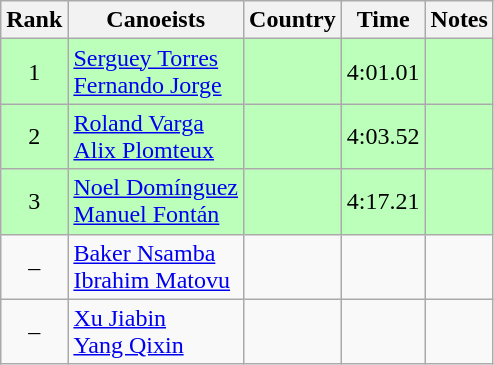<table class="wikitable" style="text-align:center">
<tr>
<th>Rank</th>
<th>Canoeists</th>
<th>Country</th>
<th>Time</th>
<th>Notes</th>
</tr>
<tr bgcolor=bbffbb>
<td>1</td>
<td align="left"><a href='#'>Serguey Torres</a><br><a href='#'>Fernando Jorge</a></td>
<td align="left"></td>
<td>4:01.01</td>
<td></td>
</tr>
<tr bgcolor=bbffbb>
<td>2</td>
<td align="left"><a href='#'>Roland Varga</a><br><a href='#'>Alix Plomteux</a></td>
<td align="left"></td>
<td>4:03.52</td>
<td></td>
</tr>
<tr bgcolor=bbffbb>
<td>3</td>
<td align="left"><a href='#'>Noel Domínguez</a><br><a href='#'>Manuel Fontán</a></td>
<td align="left"></td>
<td>4:17.21</td>
<td></td>
</tr>
<tr>
<td>–</td>
<td align="left"><a href='#'>Baker Nsamba</a><br><a href='#'>Ibrahim Matovu</a></td>
<td align="left"></td>
<td></td>
<td></td>
</tr>
<tr>
<td>–</td>
<td align="left"><a href='#'>Xu Jiabin</a><br><a href='#'>Yang Qixin</a></td>
<td align="left"></td>
<td></td>
<td></td>
</tr>
</table>
